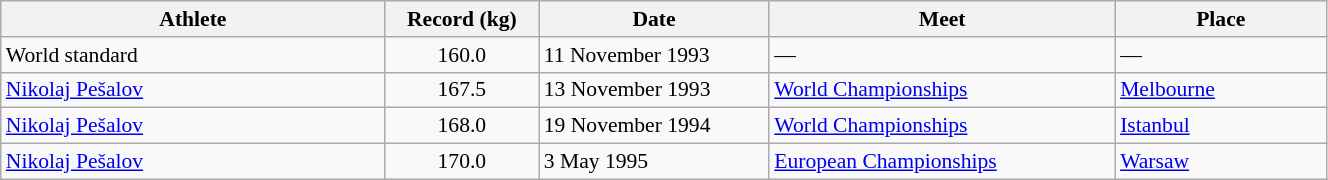<table class="wikitable" style="font-size:90%; width: 70%;">
<tr>
<th width=20%>Athlete</th>
<th width=8%>Record (kg)</th>
<th width=12%>Date</th>
<th width=18%>Meet</th>
<th width=11%>Place</th>
</tr>
<tr>
<td>World standard</td>
<td align="center">160.0</td>
<td>11 November 1993</td>
<td>—</td>
<td>—</td>
</tr>
<tr>
<td> <a href='#'>Nikolaj Pešalov</a></td>
<td align="center">167.5</td>
<td>13 November 1993</td>
<td><a href='#'>World Championships</a></td>
<td><a href='#'>Melbourne</a></td>
</tr>
<tr>
<td> <a href='#'>Nikolaj Pešalov</a></td>
<td align="center">168.0</td>
<td>19 November 1994</td>
<td><a href='#'>World Championships</a></td>
<td><a href='#'>Istanbul</a></td>
</tr>
<tr>
<td> <a href='#'>Nikolaj Pešalov</a></td>
<td align="center">170.0</td>
<td>3 May 1995</td>
<td><a href='#'>European Championships</a></td>
<td><a href='#'>Warsaw</a></td>
</tr>
</table>
